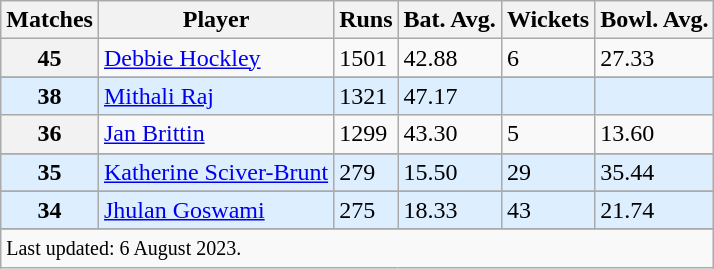<table class="wikitable sortable">
<tr>
<th>Matches</th>
<th>Player</th>
<th>Runs</th>
<th>Bat. Avg.</th>
<th>Wickets</th>
<th>Bowl. Avg.</th>
</tr>
<tr>
<th>45</th>
<td> <a href='#'>Debbie Hockley</a></td>
<td>1501</td>
<td>42.88</td>
<td>6</td>
<td>27.33</td>
</tr>
<tr>
</tr>
<tr style="background-color:#def;">
<th style="background-color:#def;">38</th>
<td> <a href='#'>Mithali Raj</a></td>
<td>1321</td>
<td>47.17</td>
<td></td>
<td></td>
</tr>
<tr>
<th>36</th>
<td> <a href='#'>Jan Brittin</a></td>
<td>1299</td>
<td>43.30</td>
<td>5</td>
<td>13.60</td>
</tr>
<tr>
</tr>
<tr style="background-color:#def;">
<th style="background-color:#def;">35</th>
<td> <a href='#'>Katherine Sciver-Brunt</a></td>
<td>279</td>
<td>15.50</td>
<td>29</td>
<td>35.44</td>
</tr>
<tr>
</tr>
<tr style="background-color:#def;">
<th style="background-color:#def;">34</th>
<td> <a href='#'>Jhulan Goswami</a></td>
<td>275</td>
<td>18.33</td>
<td>43</td>
<td>21.74</td>
</tr>
<tr>
</tr>
<tr class="sortbottom">
<td colspan="6"><small>Last updated: 6 August 2023.</small></td>
</tr>
</table>
